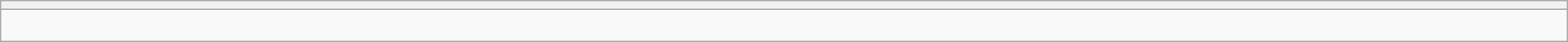<table style="width:100%" class="wikitable collapsible collapsed">
<tr>
<th></th>
</tr>
<tr>
<td><br>




</td>
</tr>
</table>
